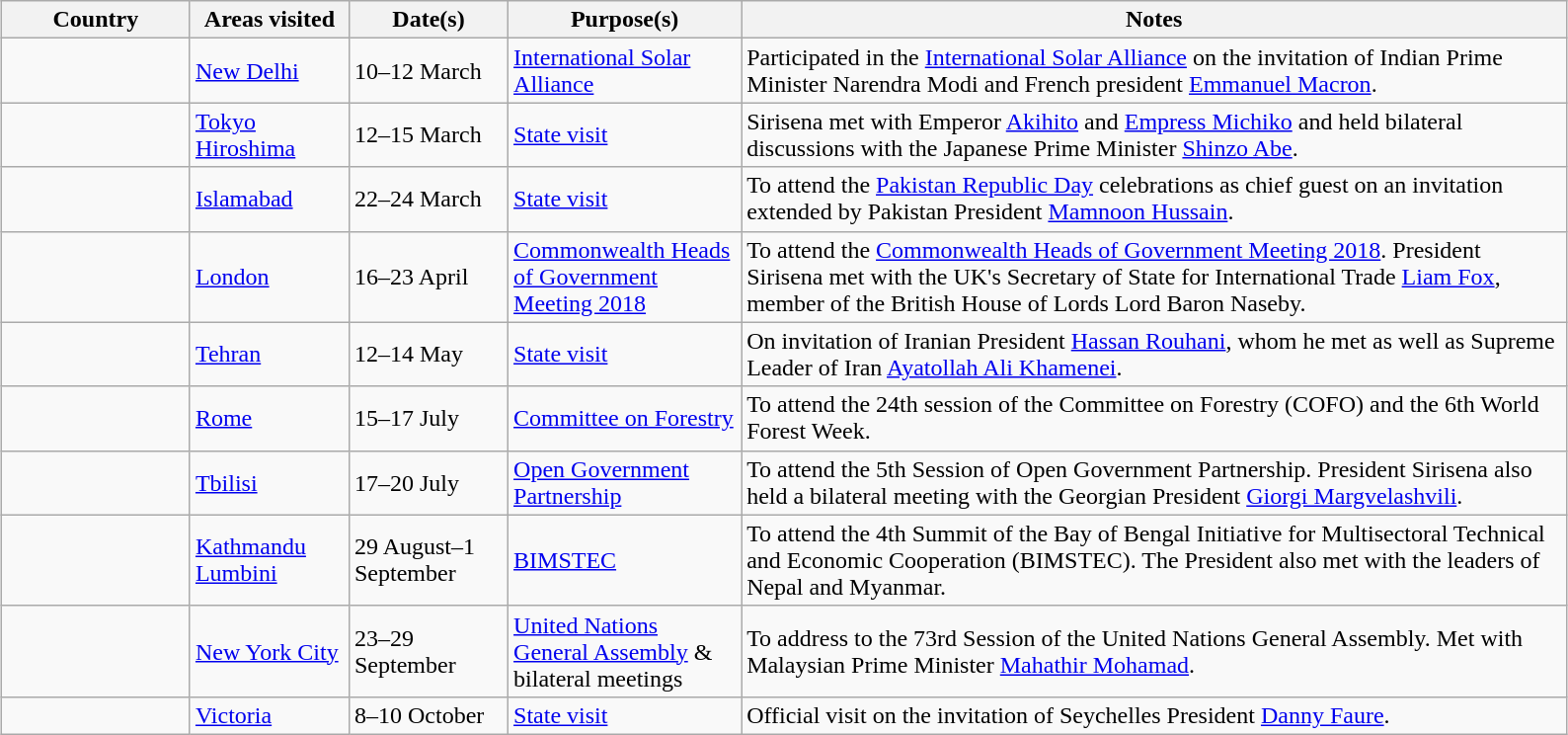<table class="wikitable outercollapse sortable" style="margin: 1em auto 1em auto">
<tr>
<th width=120>Country</th>
<th width=100>Areas visited</th>
<th width=100>Date(s)</th>
<th width=150>Purpose(s)</th>
<th width=550>Notes</th>
</tr>
<tr>
<td></td>
<td><a href='#'>New Delhi</a></td>
<td>10–12 March</td>
<td><a href='#'>International Solar Alliance</a></td>
<td> Participated in the <a href='#'>International Solar Alliance</a> on the invitation of Indian Prime Minister Narendra Modi and French president <a href='#'>Emmanuel Macron</a>.</td>
</tr>
<tr>
<td></td>
<td><a href='#'>Tokyo</a><br><a href='#'>Hiroshima</a></td>
<td>12–15 March</td>
<td><a href='#'>State visit</a></td>
<td> Sirisena met with Emperor <a href='#'>Akihito</a> and <a href='#'>Empress Michiko</a> and held bilateral discussions with the Japanese Prime Minister <a href='#'>Shinzo Abe</a>.</td>
</tr>
<tr>
<td></td>
<td><a href='#'>Islamabad</a></td>
<td>22–24 March</td>
<td><a href='#'>State visit</a></td>
<td> To attend the <a href='#'>Pakistan Republic Day</a> celebrations as chief guest on an invitation extended by Pakistan President <a href='#'>Mamnoon Hussain</a>.</td>
</tr>
<tr>
<td></td>
<td><a href='#'>London</a></td>
<td>16–23 April</td>
<td><a href='#'>Commonwealth Heads of Government Meeting 2018</a></td>
<td> To attend the <a href='#'>Commonwealth Heads of Government Meeting 2018</a>. President Sirisena met with the UK's Secretary of State for International Trade <a href='#'>Liam Fox</a>, member of the British House of Lords Lord Baron Naseby.</td>
</tr>
<tr>
<td></td>
<td><a href='#'>Tehran</a></td>
<td>12–14 May</td>
<td><a href='#'>State visit</a></td>
<td> On invitation of Iranian President <a href='#'>Hassan Rouhani</a>, whom he met as well as Supreme Leader of Iran <a href='#'>Ayatollah Ali Khamenei</a>.</td>
</tr>
<tr>
<td></td>
<td><a href='#'>Rome</a></td>
<td>15–17 July</td>
<td><a href='#'>Committee on Forestry</a></td>
<td>To attend the 24th session of the Committee on Forestry (COFO) and the 6th World Forest Week.</td>
</tr>
<tr>
<td></td>
<td><a href='#'>Tbilisi</a></td>
<td>17–20 July</td>
<td><a href='#'>Open Government Partnership</a></td>
<td>To attend the 5th Session of Open Government Partnership. President Sirisena also held a bilateral meeting with the Georgian President <a href='#'>Giorgi Margvelashvili</a>.</td>
</tr>
<tr>
<td></td>
<td><a href='#'>Kathmandu</a><br><a href='#'>Lumbini</a></td>
<td>29 August–1 September</td>
<td><a href='#'>BIMSTEC</a></td>
<td> To attend the 4th Summit of the Bay of Bengal Initiative for Multisectoral Technical and Economic Cooperation (BIMSTEC). The President also met with the leaders of Nepal and Myanmar.</td>
</tr>
<tr>
<td></td>
<td><a href='#'>New York City</a></td>
<td>23–29 September</td>
<td><a href='#'>United Nations General Assembly</a> & bilateral meetings</td>
<td> To address to the 73rd Session of the United Nations General Assembly. Met with Malaysian Prime Minister <a href='#'>Mahathir Mohamad</a>.</td>
</tr>
<tr>
<td></td>
<td><a href='#'>Victoria</a></td>
<td>8–10 October</td>
<td><a href='#'>State visit</a></td>
<td>Official visit on the invitation of Seychelles President <a href='#'>Danny Faure</a>.</td>
</tr>
</table>
